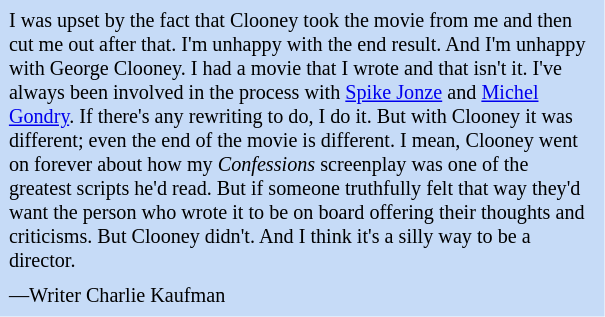<table class="toccolours" style="float: right; margin-left: 1em; margin-right: 2em; font-size: 84%; background:#c6dbf7; color:black; width:30em; max-width: 40%;" cellspacing="5">
<tr>
<td style="text-align: left;">I was upset by the fact that Clooney took the movie from me and then cut me out after that. I'm unhappy with the end result. And I'm unhappy with George Clooney. I had a movie that I wrote and that isn't it. I've always been involved in the process with <a href='#'>Spike Jonze</a> and <a href='#'>Michel Gondry</a>. If there's any rewriting to do, I do it. But with Clooney it was different; even the end of the movie is different. I mean, Clooney went on forever about how my <em>Confessions</em> screenplay was one of the greatest scripts he'd read. But if someone truthfully felt that way they'd want the person who wrote it to be on board offering their thoughts and criticisms. But Clooney didn't. And I think it's a silly way to be a director.</td>
</tr>
<tr>
<td style="text-align: left;">—Writer Charlie Kaufman</td>
</tr>
</table>
